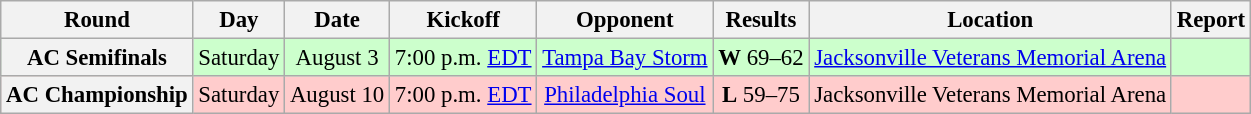<table class="wikitable" style="font-size: 95%;">
<tr>
<th>Round</th>
<th>Day</th>
<th>Date</th>
<th>Kickoff</th>
<th>Opponent</th>
<th>Results</th>
<th>Location</th>
<th>Report</th>
</tr>
<tr style= background:#ccffcc>
<th align="center">AC Semifinals</th>
<td align="center">Saturday</td>
<td align="center">August 3</td>
<td align="center">7:00 p.m. <a href='#'>EDT</a></td>
<td align="center"><a href='#'>Tampa Bay Storm</a></td>
<td align="center"><strong>W</strong> 69–62</td>
<td align="center"><a href='#'>Jacksonville Veterans Memorial Arena</a></td>
<td align="center"></td>
</tr>
<tr style= background:#ffcccc>
<th align="center">AC Championship</th>
<td align="center">Saturday</td>
<td align="center">August 10</td>
<td align="center">7:00 p.m. <a href='#'>EDT</a></td>
<td align="center"><a href='#'>Philadelphia Soul</a></td>
<td align="center"><strong>L</strong> 59–75</td>
<td align="center">Jacksonville Veterans Memorial Arena</td>
<td align="center"></td>
</tr>
</table>
